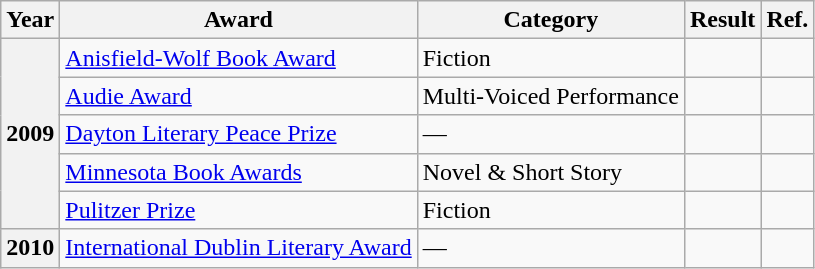<table class="wikitable sortable">
<tr>
<th>Year</th>
<th>Award</th>
<th>Category</th>
<th>Result</th>
<th>Ref.</th>
</tr>
<tr>
<th rowspan=5>2009</th>
<td><a href='#'>Anisfield-Wolf Book Award</a></td>
<td>Fiction</td>
<td></td>
<td></td>
</tr>
<tr>
<td><a href='#'>Audie Award</a></td>
<td>Multi-Voiced Performance</td>
<td></td>
<td></td>
</tr>
<tr>
<td><a href='#'>Dayton Literary Peace Prize</a></td>
<td>—</td>
<td></td>
<td></td>
</tr>
<tr>
<td><a href='#'>Minnesota Book Awards</a></td>
<td>Novel & Short Story</td>
<td></td>
<td></td>
</tr>
<tr>
<td><a href='#'>Pulitzer Prize</a></td>
<td>Fiction</td>
<td></td>
<td></td>
</tr>
<tr>
<th>2010</th>
<td><a href='#'>International Dublin Literary Award</a></td>
<td>—</td>
<td></td>
<td></td>
</tr>
</table>
